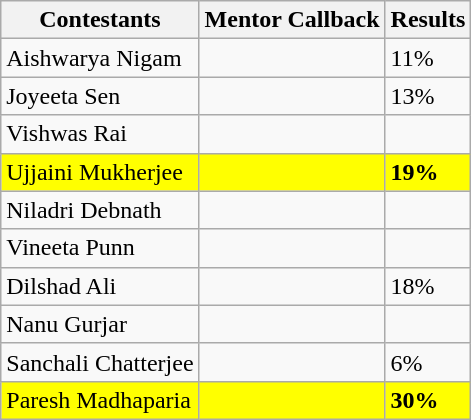<table class="wikitable">
<tr>
<th>Contestants</th>
<th>Mentor Callback</th>
<th>Results</th>
</tr>
<tr>
<td>Aishwarya Nigam</td>
<td> </td>
<td>11%</td>
</tr>
<tr>
<td>Joyeeta Sen</td>
<td> </td>
<td>13%</td>
</tr>
<tr>
<td>Vishwas Rai</td>
<td> </td>
<td></td>
</tr>
<tr bgcolor=yellow>
<td>Ujjaini Mukherjee</td>
<td> </td>
<td><strong>19%</strong></td>
</tr>
<tr>
<td>Niladri Debnath</td>
<td> </td>
<td></td>
</tr>
<tr>
<td>Vineeta Punn</td>
<td></td>
<td></td>
</tr>
<tr>
<td>Dilshad Ali</td>
<td> </td>
<td>18%</td>
</tr>
<tr>
<td>Nanu Gurjar</td>
<td> </td>
<td></td>
</tr>
<tr>
<td>Sanchali Chatterjee</td>
<td> </td>
<td>6%</td>
</tr>
<tr bgcolor=yellow>
<td>Paresh Madhaparia</td>
<td> </td>
<td><strong>30%</strong></td>
</tr>
</table>
